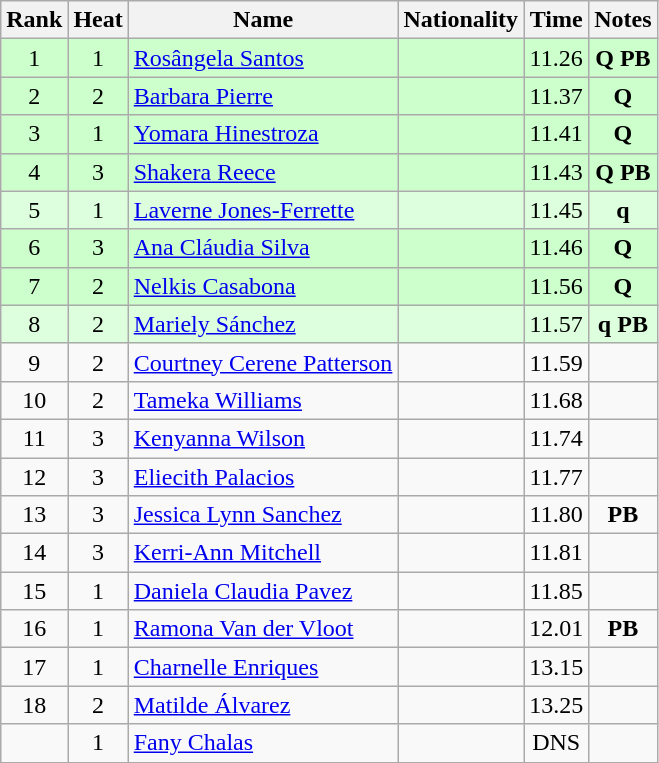<table class="wikitable sortable" style="text-align:center">
<tr>
<th>Rank</th>
<th>Heat</th>
<th>Name</th>
<th>Nationality</th>
<th>Time</th>
<th>Notes</th>
</tr>
<tr bgcolor=ccffcc>
<td>1</td>
<td>1</td>
<td align=left><a href='#'>Rosângela Santos</a></td>
<td align=left></td>
<td>11.26</td>
<td><strong>Q</strong> <strong>PB</strong></td>
</tr>
<tr bgcolor=ccffcc>
<td>2</td>
<td>2</td>
<td align=left><a href='#'>Barbara Pierre</a></td>
<td align=left></td>
<td>11.37</td>
<td><strong>Q</strong></td>
</tr>
<tr bgcolor=ccffcc>
<td>3</td>
<td>1</td>
<td align=left><a href='#'>Yomara Hinestroza</a></td>
<td align=left></td>
<td>11.41</td>
<td><strong>Q</strong></td>
</tr>
<tr bgcolor=ccffcc>
<td>4</td>
<td>3</td>
<td align=left><a href='#'>Shakera Reece</a></td>
<td align=left></td>
<td>11.43</td>
<td><strong>Q</strong> <strong>PB</strong></td>
</tr>
<tr bgcolor=ddffdd>
<td>5</td>
<td>1</td>
<td align=left><a href='#'>Laverne Jones-Ferrette</a></td>
<td align=left></td>
<td>11.45</td>
<td><strong>q</strong></td>
</tr>
<tr bgcolor=ccffcc>
<td>6</td>
<td>3</td>
<td align=left><a href='#'>Ana Cláudia Silva</a></td>
<td align=left></td>
<td>11.46</td>
<td><strong>Q</strong></td>
</tr>
<tr bgcolor=ccffcc>
<td>7</td>
<td>2</td>
<td align=left><a href='#'>Nelkis Casabona</a></td>
<td align=left></td>
<td>11.56</td>
<td><strong>Q</strong></td>
</tr>
<tr bgcolor=ddffdd>
<td>8</td>
<td>2</td>
<td align=left><a href='#'>Mariely Sánchez</a></td>
<td align=left></td>
<td>11.57</td>
<td><strong>q</strong> <strong>PB</strong></td>
</tr>
<tr>
<td>9</td>
<td>2</td>
<td align=left><a href='#'>Courtney Cerene Patterson</a></td>
<td align=left></td>
<td>11.59</td>
<td></td>
</tr>
<tr>
<td>10</td>
<td>2</td>
<td align=left><a href='#'>Tameka Williams</a></td>
<td align=left></td>
<td>11.68</td>
<td></td>
</tr>
<tr>
<td>11</td>
<td>3</td>
<td align=left><a href='#'>Kenyanna Wilson</a></td>
<td align=left></td>
<td>11.74</td>
<td></td>
</tr>
<tr>
<td>12</td>
<td>3</td>
<td align=left><a href='#'>Eliecith Palacios</a></td>
<td align=left></td>
<td>11.77</td>
<td></td>
</tr>
<tr>
<td>13</td>
<td>3</td>
<td align=left><a href='#'>Jessica Lynn Sanchez</a></td>
<td align=left></td>
<td>11.80</td>
<td><strong>PB</strong></td>
</tr>
<tr>
<td>14</td>
<td>3</td>
<td align=left><a href='#'>Kerri-Ann Mitchell</a></td>
<td align=left></td>
<td>11.81</td>
<td></td>
</tr>
<tr>
<td>15</td>
<td>1</td>
<td align=left><a href='#'>Daniela Claudia Pavez</a></td>
<td align=left></td>
<td>11.85</td>
<td></td>
</tr>
<tr>
<td>16</td>
<td>1</td>
<td align=left><a href='#'>Ramona Van der Vloot</a></td>
<td align=left></td>
<td>12.01</td>
<td><strong>PB</strong></td>
</tr>
<tr>
<td>17</td>
<td>1</td>
<td align=left><a href='#'>Charnelle Enriques</a></td>
<td align=left></td>
<td>13.15</td>
<td></td>
</tr>
<tr>
<td>18</td>
<td>2</td>
<td align=left><a href='#'>Matilde Álvarez</a></td>
<td align=left></td>
<td>13.25</td>
<td></td>
</tr>
<tr>
<td></td>
<td>1</td>
<td align=left><a href='#'>Fany Chalas</a></td>
<td align=left></td>
<td>DNS</td>
<td></td>
</tr>
</table>
